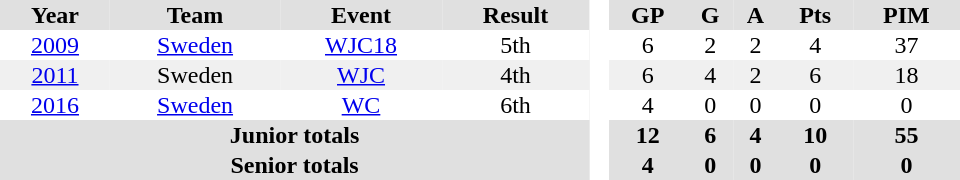<table border="0" cellpadding="1" cellspacing="0" style="text-align:center; width:40em">
<tr align="center" bgcolor="#e0e0e0">
<th>Year</th>
<th>Team</th>
<th>Event</th>
<th>Result</th>
<th rowspan="99" bgcolor="#ffffff"> </th>
<th>GP</th>
<th>G</th>
<th>A</th>
<th>Pts</th>
<th>PIM</th>
</tr>
<tr>
<td><a href='#'>2009</a></td>
<td><a href='#'>Sweden</a></td>
<td><a href='#'>WJC18</a></td>
<td>5th</td>
<td>6</td>
<td>2</td>
<td>2</td>
<td>4</td>
<td>37</td>
</tr>
<tr align="center" bgcolor="#f0f0f0">
<td><a href='#'>2011</a></td>
<td>Sweden</td>
<td><a href='#'>WJC</a></td>
<td>4th</td>
<td>6</td>
<td>4</td>
<td>2</td>
<td>6</td>
<td>18</td>
</tr>
<tr>
<td><a href='#'>2016</a></td>
<td><a href='#'>Sweden</a></td>
<td><a href='#'>WC</a></td>
<td>6th</td>
<td>4</td>
<td>0</td>
<td>0</td>
<td>0</td>
<td>0</td>
</tr>
<tr bgcolor="#e0e0e0">
<th colspan="4">Junior totals</th>
<th>12</th>
<th>6</th>
<th>4</th>
<th>10</th>
<th>55</th>
</tr>
<tr bgcolor="#e0e0e0">
<th colspan="4">Senior totals</th>
<th>4</th>
<th>0</th>
<th>0</th>
<th>0</th>
<th>0</th>
</tr>
</table>
